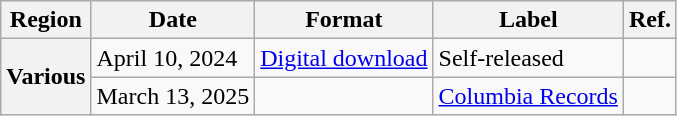<table class="wikitable">
<tr>
<th>Region</th>
<th>Date</th>
<th>Format</th>
<th>Label</th>
<th>Ref.</th>
</tr>
<tr>
<th rowspan="2">Various</th>
<td>April 10, 2024</td>
<td><a href='#'>Digital download</a></td>
<td>Self-released</td>
<td></td>
</tr>
<tr>
<td>March 13, 2025</td>
<td></td>
<td><a href='#'>Columbia Records</a></td>
<td></td>
</tr>
</table>
